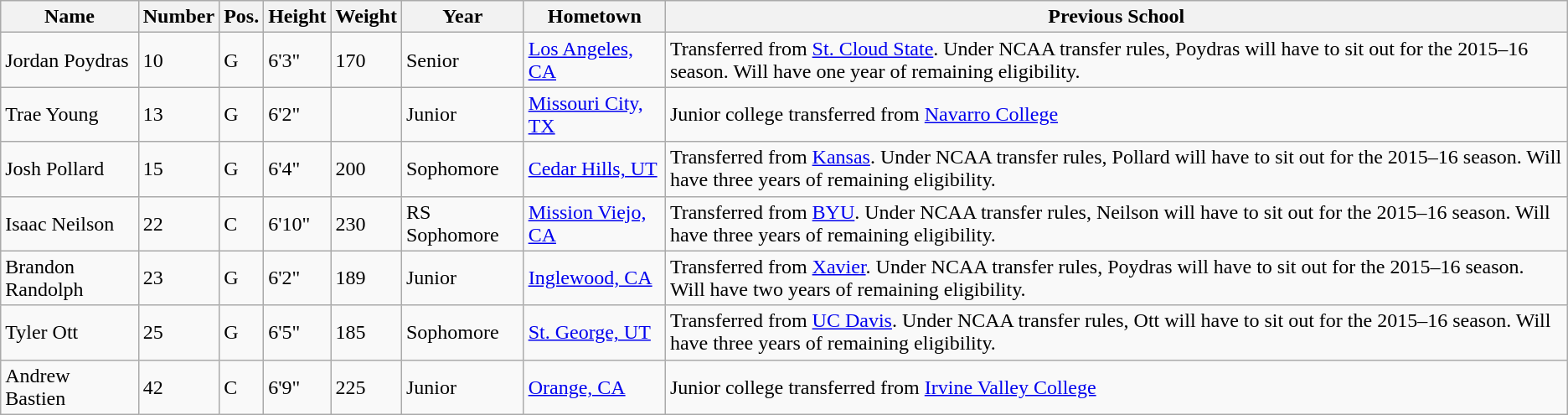<table class="wikitable sortable" border="1">
<tr>
<th>Name</th>
<th>Number</th>
<th>Pos.</th>
<th>Height</th>
<th>Weight</th>
<th>Year</th>
<th>Hometown</th>
<th class="unsortable">Previous School</th>
</tr>
<tr>
<td>Jordan Poydras</td>
<td>10</td>
<td>G</td>
<td>6'3"</td>
<td>170</td>
<td>Senior</td>
<td><a href='#'>Los Angeles, CA</a></td>
<td>Transferred from <a href='#'>St. Cloud State</a>. Under NCAA transfer rules, Poydras will have to sit out for the 2015–16 season. Will have one year of remaining eligibility.</td>
</tr>
<tr>
<td>Trae Young</td>
<td>13</td>
<td>G</td>
<td>6'2"</td>
<td></td>
<td>Junior</td>
<td><a href='#'>Missouri City, TX</a></td>
<td>Junior college transferred from <a href='#'>Navarro College</a></td>
</tr>
<tr>
<td>Josh Pollard</td>
<td>15</td>
<td>G</td>
<td>6'4"</td>
<td>200</td>
<td>Sophomore</td>
<td><a href='#'>Cedar Hills, UT</a></td>
<td>Transferred from <a href='#'>Kansas</a>. Under NCAA transfer rules, Pollard will have to sit out for the 2015–16 season. Will have three years of remaining eligibility.</td>
</tr>
<tr>
<td>Isaac Neilson</td>
<td>22</td>
<td>C</td>
<td>6'10"</td>
<td>230</td>
<td>RS Sophomore</td>
<td><a href='#'>Mission Viejo, CA</a></td>
<td>Transferred from <a href='#'>BYU</a>. Under NCAA transfer rules, Neilson will have to sit out for the 2015–16 season. Will have three years of remaining eligibility.</td>
</tr>
<tr>
<td>Brandon Randolph</td>
<td>23</td>
<td>G</td>
<td>6'2"</td>
<td>189</td>
<td>Junior</td>
<td><a href='#'>Inglewood, CA</a></td>
<td>Transferred from <a href='#'>Xavier</a>. Under NCAA transfer rules, Poydras will have to sit out for the 2015–16 season. Will have two years of remaining eligibility.</td>
</tr>
<tr>
<td>Tyler Ott</td>
<td>25</td>
<td>G</td>
<td>6'5"</td>
<td>185</td>
<td>Sophomore</td>
<td><a href='#'>St. George, UT</a></td>
<td>Transferred from <a href='#'>UC Davis</a>. Under NCAA transfer rules, Ott will have to sit out for the 2015–16 season. Will have three years of remaining eligibility.</td>
</tr>
<tr>
<td>Andrew Bastien</td>
<td>42</td>
<td>C</td>
<td>6'9"</td>
<td>225</td>
<td>Junior</td>
<td><a href='#'>Orange, CA</a></td>
<td>Junior college transferred from <a href='#'>Irvine Valley College</a></td>
</tr>
</table>
